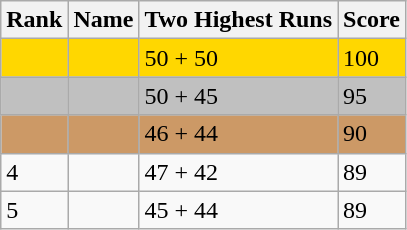<table class="wikitable">
<tr>
<th>Rank</th>
<th>Name</th>
<th>Two Highest Runs</th>
<th>Score</th>
</tr>
<tr style="background:gold;">
<td></td>
<td></td>
<td>50 + 50</td>
<td>100</td>
</tr>
<tr style="background:silver;">
<td></td>
<td></td>
<td>50 + 45</td>
<td>95</td>
</tr>
<tr style="background:#CC9966;">
<td></td>
<td></td>
<td>46 + 44</td>
<td>90</td>
</tr>
<tr>
<td>4</td>
<td></td>
<td>47 + 42</td>
<td>89</td>
</tr>
<tr>
<td>5</td>
<td></td>
<td>45 + 44</td>
<td>89</td>
</tr>
</table>
